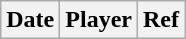<table class="wikitable">
<tr>
<th>Date</th>
<th>Player</th>
<th>Ref</th>
</tr>
</table>
